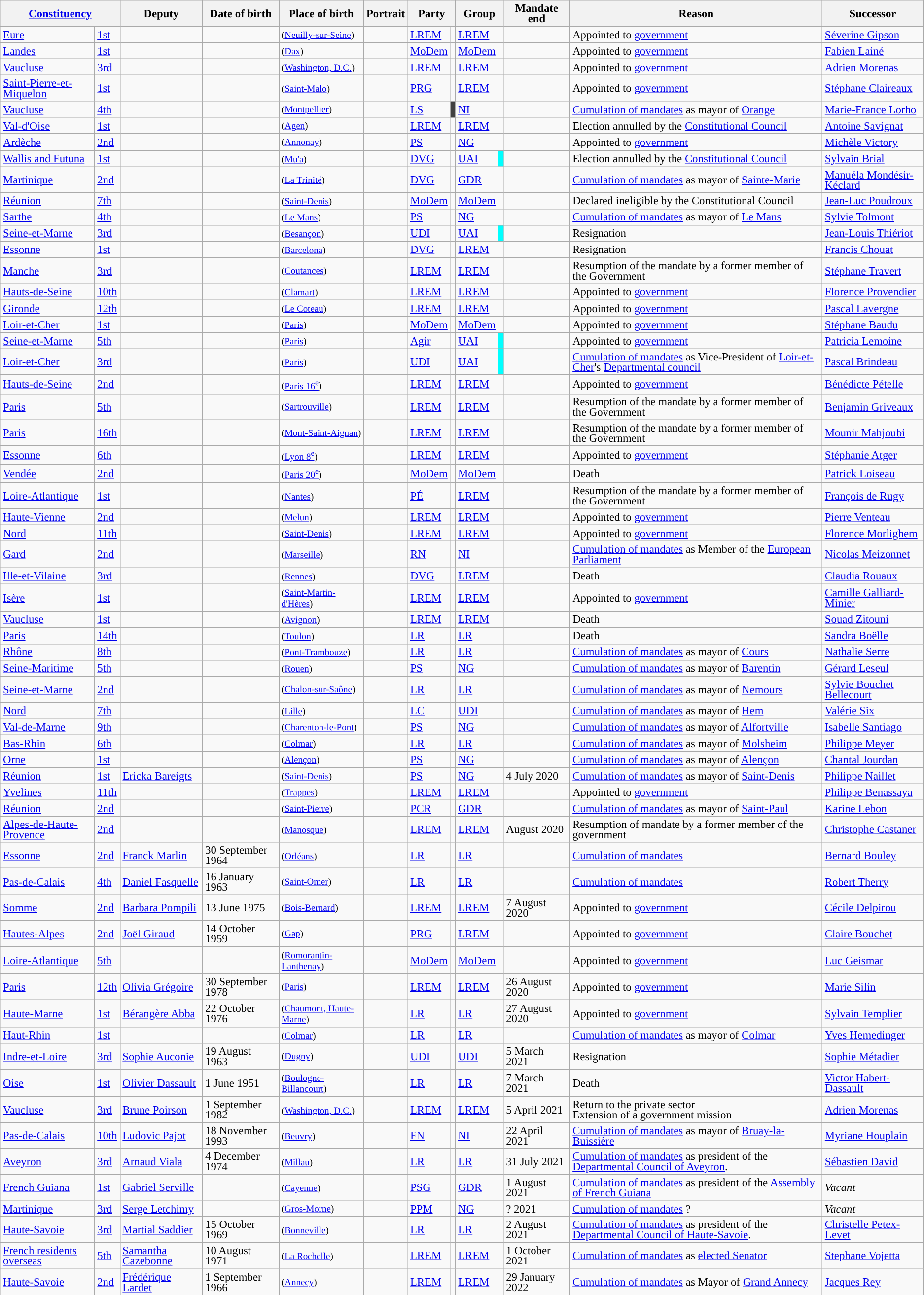<table class="wikitable sortable" style="font-size:95%;line-height:14px;">
<tr>
<th colspan="2"><a href='#'>Constituency</a></th>
<th>Deputy</th>
<th>Date of birth</th>
<th>Place of birth</th>
<th>Portrait</th>
<th colspan="2">Party</th>
<th colspan="2">Group</th>
<th>Mandate end</th>
<th>Reason</th>
<th>Successor</th>
</tr>
<tr>
<td><a href='#'>Eure</a></td>
<td><a href='#'>1st</a></td>
<td></td>
<td></td>
<td> <small>(<a href='#'>Neuilly-sur-Seine</a>)</small></td>
<td></td>
<td><a href='#'>LREM</a></td>
<td style="background:"></td>
<td><a href='#'>LREM</a></td>
<td style="background:"></td>
<td></td>
<td>Appointed to <a href='#'>government</a></td>
<td><a href='#'>Séverine Gipson</a></td>
</tr>
<tr>
<td><a href='#'>Landes</a></td>
<td><a href='#'>1st</a></td>
<td></td>
<td></td>
<td> <small>(<a href='#'>Dax</a>)</small></td>
<td></td>
<td><a href='#'>MoDem</a></td>
<td style="background:"></td>
<td><a href='#'>MoDem</a></td>
<td style="background:"></td>
<td></td>
<td>Appointed to <a href='#'>government</a></td>
<td><a href='#'>Fabien Lainé</a></td>
</tr>
<tr>
<td><a href='#'>Vaucluse</a></td>
<td><a href='#'>3rd</a></td>
<td></td>
<td></td>
<td> <small>(<a href='#'>Washington, D.C.</a>)</small></td>
<td></td>
<td><a href='#'>LREM</a></td>
<td style="background:"></td>
<td><a href='#'>LREM</a></td>
<td style="background:"></td>
<td></td>
<td>Appointed to <a href='#'>government</a></td>
<td><a href='#'>Adrien Morenas</a></td>
</tr>
<tr>
<td><a href='#'>Saint-Pierre-et-Miquelon</a></td>
<td><a href='#'>1st</a></td>
<td></td>
<td></td>
<td> <small>(<a href='#'>Saint-Malo</a>)</small></td>
<td></td>
<td><a href='#'>PRG</a></td>
<td style="background:"></td>
<td><a href='#'>LREM</a> </td>
<td style="background:"></td>
<td></td>
<td>Appointed to <a href='#'>government</a></td>
<td><a href='#'>Stéphane Claireaux</a></td>
</tr>
<tr>
<td><a href='#'>Vaucluse</a></td>
<td><a href='#'>4th</a></td>
<td></td>
<td></td>
<td> <small>(<a href='#'>Montpellier</a>)</small></td>
<td></td>
<td><a href='#'>LS</a></td>
<td style="background:#404040;"></td>
<td><a href='#'>NI</a></td>
<td style="background:"></td>
<td></td>
<td><a href='#'>Cumulation of mandates</a> as mayor of <a href='#'>Orange</a></td>
<td><a href='#'>Marie-France Lorho</a></td>
</tr>
<tr>
<td><a href='#'>Val-d'Oise</a></td>
<td><a href='#'>1st</a></td>
<td></td>
<td></td>
<td> <small>(<a href='#'>Agen</a>)</small></td>
<td></td>
<td><a href='#'>LREM</a></td>
<td style="background:"></td>
<td><a href='#'>LREM</a></td>
<td style="background:"></td>
<td></td>
<td>Election annulled by the <a href='#'>Constitutional Council</a></td>
<td><a href='#'>Antoine Savignat</a></td>
</tr>
<tr>
<td><a href='#'>Ardèche</a></td>
<td><a href='#'>2nd</a></td>
<td></td>
<td></td>
<td> <small>(<a href='#'>Annonay</a>)</small></td>
<td></td>
<td><a href='#'>PS</a></td>
<td style="background:"></td>
<td><a href='#'>NG</a></td>
<td style="background:"></td>
<td></td>
<td>Appointed to <a href='#'>government</a></td>
<td><a href='#'>Michèle Victory</a></td>
</tr>
<tr>
<td><a href='#'>Wallis and Futuna</a></td>
<td><a href='#'>1st</a></td>
<td></td>
<td></td>
<td> <small>(<a href='#'>Mu'a</a>)</small></td>
<td></td>
<td><a href='#'>DVG</a></td>
<td style="background:"></td>
<td><a href='#'>UAI</a> </td>
<td style="background:#00FFFF;"></td>
<td></td>
<td>Election annulled by the <a href='#'>Constitutional Council</a></td>
<td><a href='#'>Sylvain Brial</a></td>
</tr>
<tr>
<td><a href='#'>Martinique</a></td>
<td><a href='#'>2nd</a></td>
<td></td>
<td></td>
<td> <small>(<a href='#'>La Trinité</a>)</small></td>
<td></td>
<td><a href='#'>DVG</a></td>
<td style="background:"></td>
<td><a href='#'>GDR</a></td>
<td style="background:"></td>
<td></td>
<td><a href='#'>Cumulation of mandates</a> as mayor of <a href='#'>Sainte-Marie</a></td>
<td><a href='#'>Manuéla Mondésir-Kéclard</a></td>
</tr>
<tr>
<td><a href='#'>Réunion</a></td>
<td><a href='#'>7th</a></td>
<td></td>
<td></td>
<td> <small>(<a href='#'>Saint-Denis</a>)</small></td>
<td></td>
<td><a href='#'>MoDem</a></td>
<td style="background:"></td>
<td><a href='#'>MoDem</a></td>
<td style="background:"></td>
<td></td>
<td>Declared ineligible by the Constitutional Council</td>
<td><a href='#'>Jean-Luc Poudroux</a></td>
</tr>
<tr>
<td><a href='#'>Sarthe</a></td>
<td><a href='#'>4th</a></td>
<td></td>
<td></td>
<td> <small>(<a href='#'>Le Mans</a>)</small></td>
<td></td>
<td><a href='#'>PS</a></td>
<td style="background:"></td>
<td><a href='#'>NG</a></td>
<td style="background:"></td>
<td></td>
<td><a href='#'>Cumulation of mandates</a> as mayor of <a href='#'>Le Mans</a></td>
<td><a href='#'>Sylvie Tolmont</a></td>
</tr>
<tr>
<td><a href='#'>Seine-et-Marne</a></td>
<td><a href='#'>3rd</a></td>
<td></td>
<td></td>
<td> <small>(<a href='#'>Besançon</a>)</small></td>
<td></td>
<td><a href='#'>UDI</a></td>
<td style="background:"></td>
<td><a href='#'>UAI</a></td>
<td style="background:#00FFFF;"></td>
<td></td>
<td>Resignation</td>
<td><a href='#'>Jean-Louis Thiériot</a></td>
</tr>
<tr>
<td><a href='#'>Essonne</a></td>
<td><a href='#'>1st</a></td>
<td></td>
<td></td>
<td> <small>(<a href='#'>Barcelona</a>)</small></td>
<td></td>
<td><a href='#'>DVG</a></td>
<td style="background:"></td>
<td><a href='#'>LREM</a> </td>
<td style="background:"></td>
<td></td>
<td>Resignation</td>
<td><a href='#'>Francis Chouat</a></td>
</tr>
<tr>
<td><a href='#'>Manche</a></td>
<td><a href='#'>3rd</a></td>
<td></td>
<td></td>
<td> <small>(<a href='#'>Coutances</a>)</small></td>
<td></td>
<td><a href='#'>LREM</a></td>
<td style="background:"></td>
<td><a href='#'>LREM</a></td>
<td style="background:"></td>
<td></td>
<td>Resumption of the mandate by a former member of the Government</td>
<td><a href='#'>Stéphane Travert</a></td>
</tr>
<tr>
<td><a href='#'>Hauts-de-Seine</a></td>
<td><a href='#'>10th</a></td>
<td></td>
<td></td>
<td> <small>(<a href='#'>Clamart</a>)</small></td>
<td></td>
<td><a href='#'>LREM</a></td>
<td style="background:"></td>
<td><a href='#'>LREM</a></td>
<td style="background:"></td>
<td></td>
<td>Appointed to <a href='#'>government</a></td>
<td><a href='#'>Florence Provendier</a></td>
</tr>
<tr>
<td><a href='#'>Gironde</a></td>
<td><a href='#'>12th</a></td>
<td></td>
<td></td>
<td> <small>(<a href='#'>Le Coteau</a>)</small></td>
<td></td>
<td><a href='#'>LREM</a></td>
<td style="background:"></td>
<td><a href='#'>LREM</a></td>
<td style="background:"></td>
<td></td>
<td>Appointed to <a href='#'>government</a></td>
<td><a href='#'>Pascal Lavergne</a></td>
</tr>
<tr>
<td><a href='#'>Loir-et-Cher</a></td>
<td><a href='#'>1st</a></td>
<td></td>
<td></td>
<td> <small>(<a href='#'>Paris</a>)</small></td>
<td></td>
<td><a href='#'>MoDem</a></td>
<td style="background:"></td>
<td><a href='#'>MoDem</a></td>
<td style="background:"></td>
<td></td>
<td>Appointed to <a href='#'>government</a></td>
<td><a href='#'>Stéphane Baudu</a></td>
</tr>
<tr>
<td><a href='#'>Seine-et-Marne</a></td>
<td><a href='#'>5th</a></td>
<td></td>
<td></td>
<td> <small>(<a href='#'>Paris</a>)</small></td>
<td></td>
<td><a href='#'>Agir</a></td>
<td style="background:"></td>
<td><a href='#'>UAI</a></td>
<td style="background:#00FFFF;"></td>
<td></td>
<td>Appointed to <a href='#'>government</a></td>
<td><a href='#'>Patricia Lemoine</a></td>
</tr>
<tr>
<td><a href='#'>Loir-et-Cher</a></td>
<td><a href='#'>3rd</a></td>
<td></td>
<td></td>
<td> <small>(<a href='#'>Paris</a>)</small></td>
<td></td>
<td><a href='#'>UDI</a></td>
<td style="background:"></td>
<td><a href='#'>UAI</a></td>
<td style="background:#00FFFF;"></td>
<td></td>
<td><a href='#'>Cumulation of mandates</a> as Vice-President of <a href='#'>Loir-et-Cher</a>'s <a href='#'>Departmental council</a></td>
<td><a href='#'>Pascal Brindeau</a></td>
</tr>
<tr>
<td><a href='#'>Hauts-de-Seine</a></td>
<td><a href='#'>2nd</a></td>
<td></td>
<td></td>
<td> <small>(<a href='#'>Paris 16<sup>e</sup></a>)</small></td>
<td></td>
<td><a href='#'>LREM</a></td>
<td style="background:"></td>
<td><a href='#'>LREM</a></td>
<td style="background:"></td>
<td></td>
<td>Appointed to <a href='#'>government</a></td>
<td><a href='#'>Bénédicte Pételle</a></td>
</tr>
<tr>
<td><a href='#'>Paris</a></td>
<td><a href='#'>5th</a></td>
<td></td>
<td></td>
<td> <small>(<a href='#'>Sartrouville</a>)</small></td>
<td></td>
<td><a href='#'>LREM</a></td>
<td style="background:"></td>
<td><a href='#'>LREM</a></td>
<td style="background:"></td>
<td></td>
<td>Resumption of the mandate by a former member of the Government</td>
<td><a href='#'>Benjamin Griveaux</a></td>
</tr>
<tr>
<td><a href='#'>Paris</a></td>
<td><a href='#'>16th</a></td>
<td></td>
<td></td>
<td> <small>(<a href='#'>Mont-Saint-Aignan</a>)</small></td>
<td></td>
<td><a href='#'>LREM</a></td>
<td style="background:"></td>
<td><a href='#'>LREM</a></td>
<td style="background:"></td>
<td></td>
<td>Resumption of the mandate by a former member of the Government</td>
<td><a href='#'>Mounir Mahjoubi</a></td>
</tr>
<tr>
<td><a href='#'>Essonne</a></td>
<td><a href='#'>6th</a></td>
<td></td>
<td></td>
<td> <small>(<a href='#'>Lyon 8<sup>e</sup></a>)</small></td>
<td></td>
<td><a href='#'>LREM</a></td>
<td style="background:"></td>
<td><a href='#'>LREM</a></td>
<td style="background:"></td>
<td></td>
<td>Appointed to <a href='#'>government</a></td>
<td><a href='#'>Stéphanie Atger</a></td>
</tr>
<tr>
<td><a href='#'>Vendée</a></td>
<td><a href='#'>2nd</a></td>
<td></td>
<td></td>
<td> <small>(<a href='#'>Paris 20<sup>e</sup></a>)</small></td>
<td></td>
<td><a href='#'>MoDem</a></td>
<td style="background:"></td>
<td><a href='#'>MoDem</a></td>
<td style="background:"></td>
<td></td>
<td>Death</td>
<td><a href='#'>Patrick Loiseau</a></td>
</tr>
<tr>
<td><a href='#'>Loire-Atlantique</a></td>
<td><a href='#'>1st</a></td>
<td></td>
<td></td>
<td> <small>(<a href='#'>Nantes</a>)</small></td>
<td></td>
<td><a href='#'>PÉ</a></td>
<td style="background:"></td>
<td><a href='#'>LREM</a></td>
<td style="background:"></td>
<td></td>
<td>Resumption of the mandate by a former member of the Government</td>
<td><a href='#'>François de Rugy</a></td>
</tr>
<tr>
<td><a href='#'>Haute-Vienne</a></td>
<td><a href='#'>2nd</a></td>
<td></td>
<td></td>
<td> <small>(<a href='#'>Melun</a>)</small></td>
<td></td>
<td><a href='#'>LREM</a></td>
<td style="background:"></td>
<td><a href='#'>LREM</a></td>
<td style="background:"></td>
<td></td>
<td>Appointed to <a href='#'>government</a></td>
<td><a href='#'>Pierre Venteau</a></td>
</tr>
<tr>
<td><a href='#'>Nord</a></td>
<td><a href='#'>11th</a></td>
<td></td>
<td></td>
<td> <small>(<a href='#'>Saint-Denis</a>)</small></td>
<td></td>
<td><a href='#'>LREM</a></td>
<td style="background:"></td>
<td><a href='#'>LREM</a></td>
<td style="background:"></td>
<td></td>
<td>Appointed to <a href='#'>government</a></td>
<td><a href='#'>Florence Morlighem</a></td>
</tr>
<tr>
<td><a href='#'>Gard</a></td>
<td><a href='#'>2nd</a></td>
<td></td>
<td></td>
<td> <small>(<a href='#'>Marseille</a>)</small></td>
<td></td>
<td><a href='#'>RN</a></td>
<td style="background:"></td>
<td><a href='#'>NI</a></td>
<td style="background:"></td>
<td></td>
<td><a href='#'>Cumulation of mandates</a> as Member of the <a href='#'>European Parliament</a></td>
<td><a href='#'>Nicolas Meizonnet</a></td>
</tr>
<tr>
<td><a href='#'>Ille-et-Vilaine</a></td>
<td><a href='#'>3rd</a></td>
<td></td>
<td></td>
<td> <small>(<a href='#'>Rennes</a>)</small></td>
<td></td>
<td><a href='#'>DVG</a></td>
<td style="background:"></td>
<td><a href='#'>LREM</a></td>
<td style="background:"></td>
<td></td>
<td>Death</td>
<td><a href='#'>Claudia Rouaux</a></td>
</tr>
<tr>
<td><a href='#'>Isère</a></td>
<td><a href='#'>1st</a></td>
<td></td>
<td></td>
<td> <small>(<a href='#'>Saint-Martin-d'Hères</a>)</small></td>
<td></td>
<td><a href='#'>LREM</a></td>
<td style="background:"></td>
<td><a href='#'>LREM</a></td>
<td style="background:"></td>
<td></td>
<td>Appointed to <a href='#'>government</a></td>
<td><a href='#'>Camille Galliard-Minier</a></td>
</tr>
<tr>
<td><a href='#'>Vaucluse</a></td>
<td><a href='#'>1st</a></td>
<td></td>
<td></td>
<td> <small>(<a href='#'>Avignon</a>)</small></td>
<td></td>
<td><a href='#'>LREM</a></td>
<td style="background:"></td>
<td><a href='#'>LREM</a></td>
<td style="background:"></td>
<td></td>
<td>Death</td>
<td><a href='#'>Souad Zitouni</a></td>
</tr>
<tr>
<td><a href='#'>Paris</a></td>
<td><a href='#'>14th</a></td>
<td></td>
<td></td>
<td> <small>(<a href='#'>Toulon</a>)</small></td>
<td></td>
<td><a href='#'>LR</a></td>
<td style="background:"></td>
<td><a href='#'>LR</a></td>
<td style="background:"></td>
<td></td>
<td>Death</td>
<td><a href='#'>Sandra Boëlle</a></td>
</tr>
<tr>
<td><a href='#'>Rhône</a></td>
<td><a href='#'>8th</a></td>
<td></td>
<td></td>
<td> <small>(<a href='#'>Pont-Trambouze</a>)</small></td>
<td></td>
<td><a href='#'>LR</a></td>
<td style="background:"></td>
<td><a href='#'>LR</a></td>
<td style="background:"></td>
<td></td>
<td><a href='#'>Cumulation of mandates</a> as mayor of <a href='#'>Cours</a></td>
<td><a href='#'>Nathalie Serre</a></td>
</tr>
<tr>
<td><a href='#'>Seine-Maritime</a></td>
<td><a href='#'>5th</a></td>
<td></td>
<td></td>
<td> <small>(<a href='#'>Rouen</a>)</small></td>
<td></td>
<td><a href='#'>PS</a></td>
<td style="background:"></td>
<td><a href='#'>NG</a></td>
<td style="background:"></td>
<td></td>
<td><a href='#'>Cumulation of mandates</a> as mayor of <a href='#'>Barentin</a></td>
<td><a href='#'>Gérard Leseul</a></td>
</tr>
<tr>
<td><a href='#'>Seine-et-Marne</a></td>
<td><a href='#'>2nd</a></td>
<td></td>
<td></td>
<td> <small>(<a href='#'>Chalon-sur-Saône</a>)</small></td>
<td></td>
<td><a href='#'>LR</a></td>
<td style="background:"></td>
<td><a href='#'>LR</a></td>
<td style="background:"></td>
<td></td>
<td><a href='#'>Cumulation of mandates</a> as mayor of <a href='#'>Nemours</a></td>
<td><a href='#'>Sylvie Bouchet Bellecourt</a></td>
</tr>
<tr>
<td><a href='#'>Nord</a></td>
<td><a href='#'>7th</a></td>
<td></td>
<td></td>
<td> <small>(<a href='#'>Lille</a>)</small></td>
<td></td>
<td><a href='#'>LC</a></td>
<td style="background:"></td>
<td><a href='#'>UDI</a></td>
<td style="background:"></td>
<td></td>
<td><a href='#'>Cumulation of mandates</a> as mayor of <a href='#'>Hem</a></td>
<td><a href='#'>Valérie Six</a></td>
</tr>
<tr>
<td><a href='#'>Val-de-Marne</a></td>
<td><a href='#'>9th</a></td>
<td></td>
<td></td>
<td> <small>(<a href='#'>Charenton-le-Pont</a>)</small></td>
<td></td>
<td><a href='#'>PS</a></td>
<td style="background:"></td>
<td><a href='#'>NG</a></td>
<td style="background:"></td>
<td></td>
<td><a href='#'>Cumulation of mandates</a> as mayor of <a href='#'>Alfortville</a></td>
<td><a href='#'>Isabelle Santiago</a></td>
</tr>
<tr>
<td><a href='#'>Bas-Rhin</a></td>
<td><a href='#'>6th</a></td>
<td></td>
<td></td>
<td> <small>(<a href='#'>Colmar</a>)</small></td>
<td></td>
<td><a href='#'>LR</a></td>
<td style="background:"></td>
<td><a href='#'>LR</a></td>
<td style="background:"></td>
<td></td>
<td><a href='#'>Cumulation of mandates</a> as mayor of <a href='#'>Molsheim</a></td>
<td><a href='#'>Philippe Meyer</a></td>
</tr>
<tr>
<td><a href='#'>Orne</a></td>
<td><a href='#'>1st</a></td>
<td></td>
<td></td>
<td> <small>(<a href='#'>Alençon</a>)</small></td>
<td></td>
<td><a href='#'>PS</a></td>
<td style="background:"></td>
<td><a href='#'>NG</a></td>
<td style="background:"></td>
<td></td>
<td><a href='#'>Cumulation of mandates</a> as mayor of <a href='#'>Alençon</a></td>
<td><a href='#'>Chantal Jourdan</a></td>
</tr>
<tr>
<td><a href='#'>Réunion</a></td>
<td><a href='#'>1st</a></td>
<td><a href='#'>Ericka Bareigts</a></td>
<td></td>
<td> <small>(<a href='#'>Saint-Denis</a>)</small></td>
<td></td>
<td><a href='#'>PS</a></td>
<td style="background:"></td>
<td><a href='#'>NG</a></td>
<td style="background:"></td>
<td>4 July 2020</td>
<td><a href='#'>Cumulation of mandates</a> as mayor of <a href='#'>Saint-Denis</a></td>
<td><a href='#'>Philippe Naillet</a></td>
</tr>
<tr>
<td><a href='#'>Yvelines</a></td>
<td><a href='#'>11th</a></td>
<td></td>
<td></td>
<td> <small>(<a href='#'>Trappes</a>)</small></td>
<td></td>
<td><a href='#'>LREM</a></td>
<td style="background:"></td>
<td><a href='#'>LREM</a></td>
<td style="background:"></td>
<td></td>
<td>Appointed to <a href='#'>government</a></td>
<td><a href='#'>Philippe Benassaya</a></td>
</tr>
<tr>
<td><a href='#'>Réunion</a></td>
<td><a href='#'>2nd</a></td>
<td></td>
<td></td>
<td> <small>(<a href='#'>Saint-Pierre</a>)</small></td>
<td></td>
<td><a href='#'>PCR</a></td>
<td style="background:"></td>
<td><a href='#'>GDR</a></td>
<td style="background:"></td>
<td></td>
<td><a href='#'>Cumulation of mandates</a> as mayor of <a href='#'>Saint-Paul</a></td>
<td><a href='#'>Karine Lebon</a></td>
</tr>
<tr>
<td><a href='#'>Alpes-de-Haute-Provence</a></td>
<td><a href='#'>2nd</a></td>
<td></td>
<td></td>
<td> <small>(<a href='#'>Manosque</a>)</small></td>
<td></td>
<td><a href='#'>LREM</a></td>
<td style="background:"></td>
<td><a href='#'>LREM</a></td>
<td style="background:"></td>
<td>August 2020</td>
<td>Resumption of mandate by a former member of the government</td>
<td><a href='#'>Christophe Castaner</a></td>
</tr>
<tr>
<td><a href='#'>Essonne</a></td>
<td><a href='#'>2nd</a></td>
<td><a href='#'>Franck Marlin</a></td>
<td>30 September 1964</td>
<td> <small>(<a href='#'>Orléans</a>)</small></td>
<td></td>
<td><a href='#'>LR</a></td>
<td style="background:"></td>
<td><a href='#'>LR</a></td>
<td style="background:"></td>
<td></td>
<td><a href='#'>Cumulation of mandates</a></td>
<td><a href='#'>Bernard Bouley</a></td>
</tr>
<tr>
<td><a href='#'>Pas-de-Calais</a></td>
<td><a href='#'>4th</a></td>
<td><a href='#'>Daniel Fasquelle</a></td>
<td>16 January 1963</td>
<td> <small>(<a href='#'>Saint-Omer</a>)</small></td>
<td></td>
<td><a href='#'>LR</a></td>
<td style="background:"></td>
<td><a href='#'>LR</a></td>
<td style="background:"></td>
<td></td>
<td><a href='#'>Cumulation of mandates</a></td>
<td><a href='#'>Robert Therry</a></td>
</tr>
<tr>
<td><a href='#'>Somme</a></td>
<td><a href='#'>2nd</a></td>
<td><a href='#'>Barbara Pompili</a></td>
<td>13 June 1975</td>
<td> <small>(<a href='#'>Bois-Bernard</a>)</small></td>
<td></td>
<td><a href='#'>LREM</a></td>
<td style="background:"></td>
<td><a href='#'>LREM</a></td>
<td style="background:"></td>
<td>7 August 2020</td>
<td>Appointed to <a href='#'>government</a></td>
<td><a href='#'>Cécile Delpirou</a></td>
</tr>
<tr>
<td><a href='#'>Hautes-Alpes</a></td>
<td><a href='#'>2nd</a></td>
<td><a href='#'>Joël Giraud</a></td>
<td>14 October 1959</td>
<td> <small>(<a href='#'>Gap</a>)</small></td>
<td></td>
<td><a href='#'>PRG</a></td>
<td></td>
<td><a href='#'>LREM</a></td>
<td style="background:"></td>
<td></td>
<td>Appointed to <a href='#'>government</a></td>
<td><a href='#'>Claire Bouchet</a></td>
</tr>
<tr>
<td><a href='#'>Loire-Atlantique</a></td>
<td><a href='#'>5th</a></td>
<td></td>
<td></td>
<td> <small>(<a href='#'>Romorantin-Lanthenay</a>)</small></td>
<td></td>
<td><a href='#'>MoDem</a></td>
<td style="background:"></td>
<td><a href='#'>MoDem</a></td>
<td style="background:"></td>
<td></td>
<td>Appointed to <a href='#'>government</a></td>
<td><a href='#'>Luc Geismar</a></td>
</tr>
<tr>
<td><a href='#'>Paris</a></td>
<td><a href='#'>12th</a></td>
<td><a href='#'>Olivia Grégoire</a></td>
<td>30 September 1978</td>
<td> <small>(<a href='#'>Paris</a>)</small></td>
<td></td>
<td><a href='#'>LREM</a></td>
<td style="background:"></td>
<td><a href='#'>LREM</a></td>
<td style="background:"></td>
<td>26 August 2020</td>
<td>Appointed to <a href='#'>government</a></td>
<td><a href='#'>Marie Silin</a></td>
</tr>
<tr>
<td><a href='#'>Haute-Marne</a></td>
<td><a href='#'>1st</a></td>
<td><a href='#'>Bérangère Abba</a></td>
<td>22 October 1976</td>
<td> <small>(<a href='#'>Chaumont, Haute-Marne</a>)</small></td>
<td></td>
<td><a href='#'>LR</a></td>
<td style="background:"></td>
<td><a href='#'>LR</a></td>
<td style="background:"></td>
<td>27 August 2020</td>
<td>Appointed to <a href='#'>government</a></td>
<td><a href='#'>Sylvain Templier</a></td>
</tr>
<tr>
<td><a href='#'>Haut-Rhin</a></td>
<td><a href='#'>1st</a></td>
<td></td>
<td></td>
<td> <small>(<a href='#'>Colmar</a>)</small></td>
<td></td>
<td><a href='#'>LR</a></td>
<td style="background:"></td>
<td><a href='#'>LR</a></td>
<td style="background:"></td>
<td></td>
<td><a href='#'>Cumulation of mandates</a> as mayor of <a href='#'>Colmar</a></td>
<td><a href='#'>Yves Hemedinger</a></td>
</tr>
<tr>
<td><a href='#'>Indre-et-Loire</a></td>
<td><a href='#'>3rd</a></td>
<td><a href='#'>Sophie Auconie</a></td>
<td>19 August 1963</td>
<td> <small>(<a href='#'>Dugny</a>)</small></td>
<td></td>
<td><a href='#'>UDI</a></td>
<td></td>
<td><a href='#'>UDI</a></td>
<td></td>
<td>5 March 2021</td>
<td>Resignation</td>
<td><a href='#'>Sophie Métadier</a></td>
</tr>
<tr>
<td><a href='#'>Oise</a></td>
<td><a href='#'>1st</a></td>
<td><a href='#'>Olivier Dassault</a></td>
<td>1 June 1951</td>
<td> <small>(<a href='#'>Boulogne-Billancourt</a>)</small></td>
<td></td>
<td><a href='#'>LR</a></td>
<td style="background:"></td>
<td><a href='#'>LR</a></td>
<td style="background:"></td>
<td>7 March 2021</td>
<td>Death</td>
<td><a href='#'>Victor Habert-Dassault</a></td>
</tr>
<tr>
<td><a href='#'>Vaucluse</a></td>
<td><a href='#'>3rd</a></td>
<td><a href='#'>Brune Poirson</a></td>
<td>1 September 1982</td>
<td> <small>(<a href='#'>Washington, D.C.</a>)</small></td>
<td></td>
<td><a href='#'>LREM</a></td>
<td style="background:"></td>
<td><a href='#'>LREM</a></td>
<td style="background:"></td>
<td>5 April 2021</td>
<td>Return to the private sector<br>Extension of a government mission</td>
<td><a href='#'>Adrien Morenas</a></td>
</tr>
<tr>
<td><a href='#'>Pas-de-Calais</a></td>
<td><a href='#'>10th</a></td>
<td><a href='#'>Ludovic Pajot</a></td>
<td>18 November 1993</td>
<td> <small>(<a href='#'>Beuvry</a>)</small></td>
<td></td>
<td><a href='#'>FN</a></td>
<td style="background:"></td>
<td><a href='#'>NI</a></td>
<td style="background:"></td>
<td>22 April 2021</td>
<td><a href='#'>Cumulation of mandates</a> as mayor of <a href='#'>Bruay-la-Buissière</a></td>
<td><a href='#'>Myriane Houplain</a></td>
</tr>
<tr>
<td><a href='#'>Aveyron</a></td>
<td><a href='#'>3rd</a></td>
<td><a href='#'>Arnaud Viala</a></td>
<td>4 December 1974</td>
<td> <small>(<a href='#'>Millau</a>)</small></td>
<td></td>
<td><a href='#'>LR</a></td>
<td style="background:"></td>
<td><a href='#'>LR</a></td>
<td style="background:"></td>
<td>31 July 2021</td>
<td><a href='#'>Cumulation of mandates</a> as president of the <a href='#'>Departmental Council of Aveyron</a>.</td>
<td><a href='#'>Sébastien David</a></td>
</tr>
<tr>
<td><a href='#'>French Guiana</a></td>
<td><a href='#'>1st</a></td>
<td><a href='#'>Gabriel Serville</a></td>
<td></td>
<td> <small>(<a href='#'>Cayenne</a>)</small></td>
<td></td>
<td><a href='#'>PSG</a></td>
<td style="background:"></td>
<td><a href='#'>GDR</a></td>
<td style="background:"></td>
<td>1 August 2021</td>
<td><a href='#'>Cumulation of mandates</a> as president of the <a href='#'>Assembly of French Guiana</a></td>
<td><em>Vacant</em></td>
</tr>
<tr>
<td><a href='#'>Martinique</a></td>
<td><a href='#'>3rd</a></td>
<td><a href='#'>Serge Letchimy</a></td>
<td></td>
<td> <small>(<a href='#'>Gros-Morne</a>)</small></td>
<td></td>
<td><a href='#'>PPM</a></td>
<td style="background:"></td>
<td><a href='#'>NG</a> </td>
<td style="background:"></td>
<td>? 2021</td>
<td><a href='#'>Cumulation of mandates</a> ?</td>
<td><em>Vacant</em></td>
</tr>
<tr>
<td><a href='#'>Haute-Savoie</a></td>
<td><a href='#'>3rd</a></td>
<td><a href='#'>Martial Saddier</a></td>
<td>15 October 1969</td>
<td> <small>(<a href='#'>Bonneville</a>)</small></td>
<td></td>
<td><a href='#'>LR</a></td>
<td style="background:"></td>
<td><a href='#'>LR</a></td>
<td style="background:"></td>
<td>2 August 2021</td>
<td><a href='#'>Cumulation of mandates</a> as president of the <a href='#'>Departmental Council of Haute-Savoie</a>.</td>
<td><a href='#'>Christelle Petex-Levet</a></td>
</tr>
<tr>
<td><a href='#'>French residents overseas</a></td>
<td><a href='#'>5th</a></td>
<td><a href='#'>Samantha Cazebonne</a></td>
<td>10 August 1971</td>
<td> <small>(<a href='#'>La Rochelle</a>)</small></td>
<td></td>
<td><a href='#'>LREM</a></td>
<td style="background:"></td>
<td><a href='#'>LREM</a></td>
<td style="background:"></td>
<td>1 October 2021</td>
<td><a href='#'>Cumulation of mandates</a> as <a href='#'>elected Senator</a></td>
<td><a href='#'>Stephane Vojetta</a></td>
</tr>
<tr>
<td><a href='#'>Haute-Savoie</a></td>
<td><a href='#'>2nd</a></td>
<td><a href='#'>Frédérique Lardet</a></td>
<td>1 September 1966</td>
<td> <small>(<a href='#'>Annecy</a>)</small></td>
<td></td>
<td><a href='#'>LREM</a></td>
<td style="background:"></td>
<td><a href='#'>LREM</a></td>
<td style="background:"></td>
<td>29 January 2022</td>
<td><a href='#'>Cumulation of mandates</a> as Mayor of <a href='#'>Grand Annecy</a></td>
<td><a href='#'>Jacques Rey</a></td>
</tr>
<tr>
</tr>
</table>
